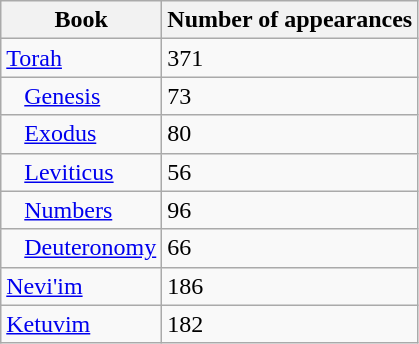<table class="wikitable">
<tr>
<th><strong>Book</strong></th>
<th>Number of appearances</th>
</tr>
<tr>
<td><a href='#'>Torah</a></td>
<td>371</td>
</tr>
<tr>
<td>   <a href='#'>Genesis</a></td>
<td>73</td>
</tr>
<tr>
<td>   <a href='#'>Exodus</a></td>
<td>80</td>
</tr>
<tr>
<td>   <a href='#'>Leviticus</a></td>
<td>56</td>
</tr>
<tr>
<td>   <a href='#'>Numbers</a></td>
<td>96</td>
</tr>
<tr>
<td>   <a href='#'>Deuteronomy</a></td>
<td>66</td>
</tr>
<tr>
<td><a href='#'>Nevi'im</a></td>
<td>186</td>
</tr>
<tr>
<td><a href='#'>Ketuvim</a></td>
<td>182</td>
</tr>
</table>
